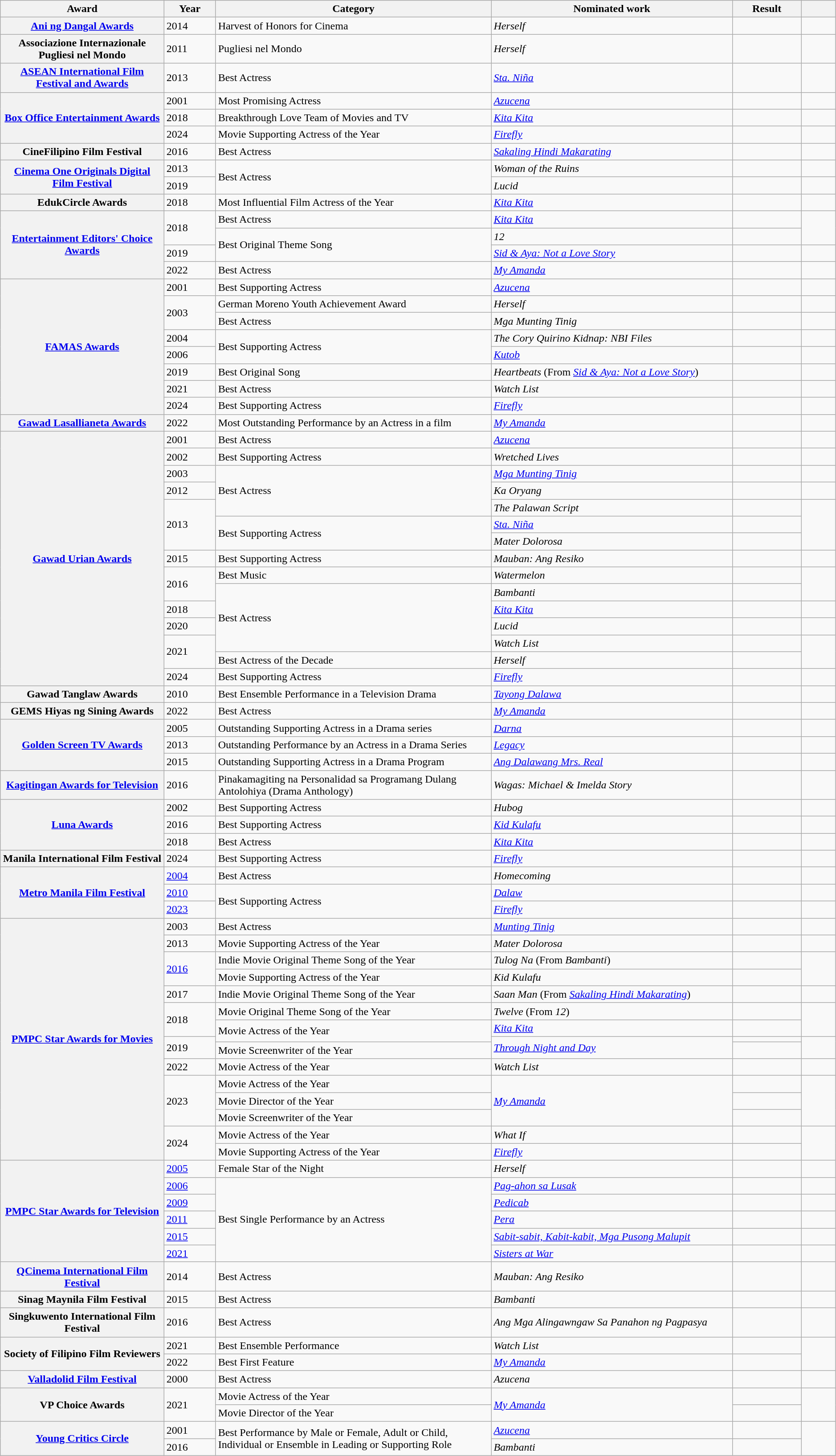<table class="wikitable sortable plainrowheaders" style="width:99%;">
<tr>
<th scope="col" style="width:19%;">Award</th>
<th scope="col" style="width:6%;">Year</th>
<th scope="col" style="width:32%;">Category</th>
<th scope="col" style="width:28%;">Nominated work</th>
<th scope="col" style="width:8%;">Result</th>
<th scope="col" style="width:4%;" class="unsortable"></th>
</tr>
<tr>
<th scope="rowgroup"><a href='#'>Ani ng Dangal Awards</a></th>
<td>2014</td>
<td>Harvest of Honors for Cinema</td>
<td><em>Herself</em></td>
<td></td>
<td></td>
</tr>
<tr>
<th scope="rowgroup">Associazione Internazionale Pugliesi nel Mondo</th>
<td>2011</td>
<td>Pugliesi nel Mondo</td>
<td><em>Herself</em></td>
<td></td>
<td></td>
</tr>
<tr>
<th scope="rowgroup"><a href='#'>ASEAN International Film Festival and Awards</a></th>
<td>2013</td>
<td>Best Actress</td>
<td><em><a href='#'>Sta. Niña</a></em></td>
<td></td>
<td></td>
</tr>
<tr>
<th rowspan="3" scope="rowgroup"><a href='#'>Box Office Entertainment Awards</a></th>
<td>2001</td>
<td>Most Promising Actress</td>
<td><em><a href='#'>Azucena</a></em></td>
<td></td>
<td></td>
</tr>
<tr>
<td>2018</td>
<td>Breakthrough Love Team of Movies and TV</td>
<td><em><a href='#'>Kita Kita</a></em></td>
<td></td>
<td></td>
</tr>
<tr>
<td>2024</td>
<td>Movie Supporting Actress of the Year</td>
<td><em><a href='#'>Firefly</a></em></td>
<td></td>
<td></td>
</tr>
<tr>
<th scope="rowgroup">CineFilipino Film Festival</th>
<td>2016</td>
<td>Best Actress</td>
<td><em><a href='#'>Sakaling Hindi Makarating</a></em></td>
<td></td>
<td></td>
</tr>
<tr>
<th scope="rowgroup" rowspan="2"><a href='#'>Cinema One Originals Digital Film Festival</a></th>
<td>2013</td>
<td rowspan="2">Best Actress</td>
<td><em>Woman of the Ruins</em></td>
<td></td>
<td></td>
</tr>
<tr>
<td>2019</td>
<td><em>Lucid</em></td>
<td></td>
<td></td>
</tr>
<tr>
<th scope="rowgroup">EdukCircle Awards</th>
<td>2018</td>
<td>Most Influential Film Actress of the Year</td>
<td><em><a href='#'>Kita Kita</a></em></td>
<td></td>
<td></td>
</tr>
<tr>
<th scope="rowgroup" rowspan="4"><a href='#'>Entertainment Editors' Choice Awards</a></th>
<td rowspan="2">2018</td>
<td>Best Actress</td>
<td><em><a href='#'>Kita Kita</a></em></td>
<td></td>
<td rowspan="2"></td>
</tr>
<tr>
<td rowspan="2">Best Original Theme Song</td>
<td><em>12</em></td>
<td></td>
</tr>
<tr>
<td>2019</td>
<td><em><a href='#'>Sid & Aya: Not a Love Story</a></em></td>
<td></td>
<td></td>
</tr>
<tr>
<td>2022</td>
<td>Best Actress</td>
<td><em><a href='#'>My Amanda</a></em></td>
<td></td>
<td></td>
</tr>
<tr>
<th rowspan="8" scope="rowgroup"><a href='#'>FAMAS Awards</a></th>
<td>2001</td>
<td>Best Supporting Actress</td>
<td><em><a href='#'>Azucena</a></em></td>
<td></td>
<td></td>
</tr>
<tr>
<td rowspan="2">2003</td>
<td>German Moreno Youth Achievement Award</td>
<td><em>Herself</em></td>
<td></td>
<td></td>
</tr>
<tr>
<td>Best Actress</td>
<td><em>Mga Munting Tinig</em></td>
<td></td>
<td></td>
</tr>
<tr>
<td>2004</td>
<td rowspan="2">Best Supporting Actress</td>
<td><em>The Cory Quirino Kidnap: NBI Files</em></td>
<td></td>
<td></td>
</tr>
<tr>
<td>2006</td>
<td><em><a href='#'>Kutob</a></em></td>
<td></td>
<td></td>
</tr>
<tr>
<td>2019</td>
<td>Best Original Song</td>
<td><em>Heartbeats</em> (From <em><a href='#'>Sid & Aya: Not a Love Story</a></em>) </td>
<td></td>
<td></td>
</tr>
<tr>
<td>2021</td>
<td>Best Actress</td>
<td><em>Watch List</em></td>
<td></td>
<td></td>
</tr>
<tr>
<td>2024</td>
<td>Best Supporting Actress</td>
<td><em><a href='#'>Firefly</a></em></td>
<td></td>
<td></td>
</tr>
<tr>
<th scope="rowgroup"><a href='#'>Gawad Lasallianeta Awards</a></th>
<td>2022</td>
<td>Most Outstanding Performance by an Actress in a film</td>
<td><em><a href='#'>My Amanda</a></em></td>
<td></td>
<td></td>
</tr>
<tr>
<th rowspan="15" scope="rowgroup"><a href='#'>Gawad Urian Awards</a></th>
<td>2001</td>
<td>Best Actress</td>
<td><em><a href='#'>Azucena</a></em></td>
<td></td>
<td></td>
</tr>
<tr>
<td>2002</td>
<td>Best Supporting Actress</td>
<td><em>Wretched Lives</em></td>
<td></td>
<td></td>
</tr>
<tr>
<td>2003</td>
<td rowspan="3">Best Actress</td>
<td><em><a href='#'>Mga Munting Tinig</a></em></td>
<td></td>
<td></td>
</tr>
<tr>
<td>2012</td>
<td><em>Ka Oryang</em></td>
<td></td>
<td></td>
</tr>
<tr>
<td rowspan="3">2013</td>
<td><em>The Palawan Script</em></td>
<td></td>
<td rowspan="3"></td>
</tr>
<tr>
<td rowspan="2">Best Supporting Actress</td>
<td><em><a href='#'>Sta. Niña</a></em></td>
<td></td>
</tr>
<tr>
<td><em>Mater Dolorosa</em></td>
<td></td>
</tr>
<tr>
<td>2015</td>
<td>Best Supporting Actress</td>
<td><em>Mauban: Ang Resiko</em></td>
<td></td>
<td></td>
</tr>
<tr>
<td rowspan="2">2016</td>
<td>Best Music</td>
<td><em>Watermelon</em></td>
<td></td>
<td rowspan="2"></td>
</tr>
<tr>
<td rowspan="4">Best Actress</td>
<td><em>Bambanti</em></td>
<td></td>
</tr>
<tr>
<td>2018</td>
<td><em><a href='#'>Kita Kita</a></em></td>
<td></td>
<td></td>
</tr>
<tr>
<td>2020</td>
<td><em>Lucid</em></td>
<td></td>
<td></td>
</tr>
<tr>
<td rowspan="2">2021</td>
<td><em>Watch List</em></td>
<td></td>
<td rowspan="2"></td>
</tr>
<tr>
<td>Best Actress of the Decade</td>
<td><em>Herself</em></td>
<td></td>
</tr>
<tr>
<td>2024</td>
<td>Best Supporting Actress</td>
<td><em><a href='#'>Firefly</a></em></td>
<td></td>
<td></td>
</tr>
<tr>
<th scope="rowgroup">Gawad Tanglaw Awards</th>
<td>2010</td>
<td>Best Ensemble Performance in a Television Drama</td>
<td><em><a href='#'>Tayong Dalawa</a></em></td>
<td></td>
<td></td>
</tr>
<tr>
<th scope="rowgroup">GEMS Hiyas ng Sining Awards</th>
<td>2022</td>
<td>Best Actress</td>
<td><em><a href='#'>My Amanda</a></em></td>
<td></td>
<td></td>
</tr>
<tr>
<th scope="rowgroup" rowspan="3"><a href='#'>Golden Screen TV Awards</a></th>
<td>2005</td>
<td>Outstanding Supporting Actress in a Drama series</td>
<td><em><a href='#'>Darna</a></em></td>
<td></td>
<td></td>
</tr>
<tr>
<td>2013</td>
<td>Outstanding Performance by an Actress in a Drama Series</td>
<td><em><a href='#'>Legacy</a></em></td>
<td></td>
<td></td>
</tr>
<tr>
<td>2015</td>
<td>Outstanding Supporting Actress in a Drama Program</td>
<td><em><a href='#'>Ang Dalawang Mrs. Real</a></em></td>
<td></td>
<td></td>
</tr>
<tr>
<th scope="rowgroup"><a href='#'>Kagitingan Awards for Television</a></th>
<td>2016</td>
<td>Pinakamagiting na Personalidad sa Programang Dulang Antolohiya (Drama Anthology)</td>
<td><em>Wagas: Michael & Imelda Story</em></td>
<td></td>
<td></td>
</tr>
<tr>
<th scope="rowgroup" rowspan="3"><a href='#'>Luna Awards</a></th>
<td>2002</td>
<td>Best Supporting Actress</td>
<td><em>Hubog</em></td>
<td></td>
<td></td>
</tr>
<tr>
<td>2016</td>
<td>Best Supporting Actress</td>
<td><em><a href='#'>Kid Kulafu</a></em></td>
<td></td>
<td></td>
</tr>
<tr>
<td>2018</td>
<td>Best Actress</td>
<td><em><a href='#'>Kita Kita</a></em></td>
<td></td>
<td></td>
</tr>
<tr>
<th scope="rowgroup">Manila International Film Festival</th>
<td>2024</td>
<td>Best Supporting Actress</td>
<td><em><a href='#'>Firefly</a></em></td>
<td></td>
<td></td>
</tr>
<tr>
<th scope="rowgroup" rowspan="3"><a href='#'>Metro Manila Film Festival</a></th>
<td><a href='#'>2004</a></td>
<td>Best Actress</td>
<td><em>Homecoming</em></td>
<td></td>
<td></td>
</tr>
<tr>
<td><a href='#'>2010</a></td>
<td rowspan="2">Best Supporting Actress</td>
<td><em><a href='#'>Dalaw</a></em></td>
<td></td>
<td></td>
</tr>
<tr>
<td><a href='#'>2023</a></td>
<td><em><a href='#'>Firefly</a></em></td>
<td></td>
<td></td>
</tr>
<tr>
<th rowspan="15" scope="rowgroup"><a href='#'>PMPC Star Awards for Movies</a></th>
<td>2003</td>
<td>Best Actress</td>
<td><em><a href='#'>Munting Tinig</a></em></td>
<td></td>
<td></td>
</tr>
<tr>
<td>2013</td>
<td>Movie Supporting Actress of the Year</td>
<td><em>Mater Dolorosa</em></td>
<td></td>
<td></td>
</tr>
<tr>
<td rowspan="2"><a href='#'>2016</a></td>
<td>Indie Movie Original Theme Song of the Year</td>
<td><em>Tulog Na</em> (From <em>Bambanti</em>) </td>
<td></td>
<td rowspan="2"></td>
</tr>
<tr>
<td>Movie Supporting Actress of the Year</td>
<td><em>Kid Kulafu</em></td>
<td></td>
</tr>
<tr>
<td>2017</td>
<td>Indie Movie Original Theme Song of the Year</td>
<td><em>Saan Man</em> (From <em><a href='#'>Sakaling Hindi Makarating</a></em>) </td>
<td></td>
<td></td>
</tr>
<tr>
<td rowspan="2">2018</td>
<td>Movie Original Theme Song of the Year</td>
<td><em>Twelve</em> (From <em>12</em>) </td>
<td></td>
<td rowspan="2"></td>
</tr>
<tr>
<td rowspan="2">Movie Actress of the Year</td>
<td><em><a href='#'>Kita Kita</a></em></td>
<td></td>
</tr>
<tr>
<td rowspan="2">2019</td>
<td rowspan="2"><em><a href='#'>Through Night and Day</a></em></td>
<td></td>
<td rowspan="2"></td>
</tr>
<tr>
<td>Movie Screenwriter of the Year</td>
<td></td>
</tr>
<tr>
<td>2022</td>
<td>Movie Actress of the Year </td>
<td><em>Watch List</em></td>
<td></td>
<td></td>
</tr>
<tr>
<td rowspan="3">2023</td>
<td>Movie Actress of the Year</td>
<td rowspan="3"><em><a href='#'>My Amanda</a></em></td>
<td></td>
<td rowspan="3"></td>
</tr>
<tr>
<td>Movie Director of the Year</td>
<td></td>
</tr>
<tr>
<td>Movie Screenwriter of the Year</td>
<td></td>
</tr>
<tr>
<td rowspan="2">2024</td>
<td>Movie Actress of the Year</td>
<td><em>What If</em></td>
<td></td>
<td rowspan="2"></td>
</tr>
<tr>
<td>Movie Supporting Actress of the Year</td>
<td><em><a href='#'>Firefly</a></em></td>
<td></td>
</tr>
<tr>
<th scope="rowgroup" rowspan="6"><a href='#'>PMPC Star Awards for Television</a></th>
<td><a href='#'>2005</a></td>
<td>Female Star of the Night</td>
<td><em>Herself</em></td>
<td></td>
<td></td>
</tr>
<tr>
<td><a href='#'>2006</a></td>
<td rowspan="5">Best Single Performance by an Actress</td>
<td><em><a href='#'>Pag-ahon sa Lusak</a></em></td>
<td></td>
<td></td>
</tr>
<tr>
<td><a href='#'>2009</a></td>
<td><em><a href='#'>Pedicab</a></em></td>
<td></td>
<td></td>
</tr>
<tr>
<td><a href='#'>2011</a></td>
<td><em><a href='#'>Pera</a></em></td>
<td></td>
<td></td>
</tr>
<tr>
<td><a href='#'>2015</a></td>
<td><em><a href='#'>Sabit-sabit, Kabit-kabit, Mga Pusong Malupit</a></em></td>
<td></td>
<td></td>
</tr>
<tr>
<td><a href='#'>2021</a></td>
<td><em><a href='#'>Sisters at War</a></em></td>
<td></td>
<td></td>
</tr>
<tr>
<th scope="rowgroup"><a href='#'>QCinema International Film Festival</a></th>
<td>2014</td>
<td>Best Actress</td>
<td><em>Mauban: Ang Resiko</em></td>
<td></td>
<td></td>
</tr>
<tr>
<th scope="rowgroup">Sinag Maynila Film Festival</th>
<td>2015</td>
<td>Best Actress </td>
<td><em>Bambanti</em></td>
<td></td>
<td></td>
</tr>
<tr>
<th scope="rowgroup">Singkuwento International Film Festival</th>
<td>2016</td>
<td>Best Actress</td>
<td><em>Ang Mga Alingawngaw Sa Panahon ng Pagpasya</em></td>
<td></td>
<td></td>
</tr>
<tr>
<th scope="rowgroup" rowspan="2">Society of Filipino Film Reviewers</th>
<td>2021</td>
<td>Best Ensemble Performance</td>
<td><em>Watch List</em></td>
<td></td>
<td rowspan="2"></td>
</tr>
<tr>
<td>2022</td>
<td>Best First Feature</td>
<td><em><a href='#'>My Amanda</a></em></td>
<td></td>
</tr>
<tr>
<th scope="rowgroup"><a href='#'>Valladolid Film Festival</a></th>
<td>2000</td>
<td>Best Actress</td>
<td><em>Azucena</em></td>
<td></td>
<td></td>
</tr>
<tr>
<th scope="rowgroup" rowspan="2">VP Choice Awards</th>
<td rowspan="2">2021</td>
<td>Movie Actress of the Year</td>
<td rowspan="2"><em><a href='#'>My Amanda</a></em></td>
<td></td>
<td rowspan="2"></td>
</tr>
<tr>
<td>Movie Director of the Year</td>
<td></td>
</tr>
<tr>
<th scope="rowgroup" rowspan="2"><a href='#'>Young Critics Circle</a></th>
<td>2001</td>
<td rowspan="2">Best Performance by Male or Female, Adult or Child, Individual or Ensemble in Leading or Supporting Role</td>
<td><em><a href='#'>Azucena</a></em></td>
<td></td>
<td rowspan="2"></td>
</tr>
<tr>
<td>2016</td>
<td><em>Bambanti</em></td>
<td></td>
</tr>
</table>
